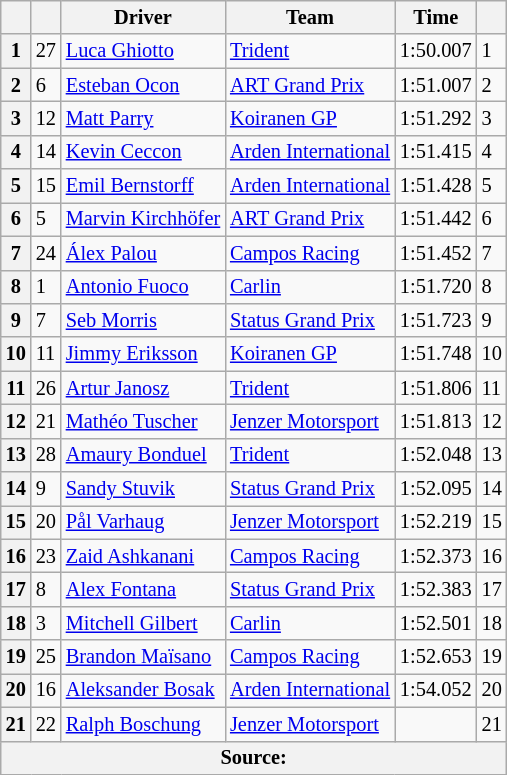<table class="wikitable" style="font-size:85%">
<tr>
<th></th>
<th></th>
<th>Driver</th>
<th>Team</th>
<th>Time</th>
<th></th>
</tr>
<tr>
<th>1</th>
<td>27</td>
<td> <a href='#'>Luca Ghiotto</a></td>
<td><a href='#'>Trident</a></td>
<td>1:50.007</td>
<td>1</td>
</tr>
<tr>
<th>2</th>
<td>6</td>
<td> <a href='#'>Esteban Ocon</a></td>
<td><a href='#'>ART Grand Prix</a></td>
<td>1:51.007</td>
<td>2</td>
</tr>
<tr>
<th>3</th>
<td>12</td>
<td> <a href='#'>Matt Parry</a></td>
<td><a href='#'>Koiranen GP</a></td>
<td>1:51.292</td>
<td>3</td>
</tr>
<tr>
<th>4</th>
<td>14</td>
<td> <a href='#'>Kevin Ceccon</a></td>
<td><a href='#'>Arden International</a></td>
<td>1:51.415</td>
<td>4</td>
</tr>
<tr>
<th>5</th>
<td>15</td>
<td> <a href='#'>Emil Bernstorff</a></td>
<td><a href='#'>Arden International</a></td>
<td>1:51.428</td>
<td>5</td>
</tr>
<tr>
<th>6</th>
<td>5</td>
<td> <a href='#'>Marvin Kirchhöfer</a></td>
<td><a href='#'>ART Grand Prix</a></td>
<td>1:51.442</td>
<td>6</td>
</tr>
<tr>
<th>7</th>
<td>24</td>
<td> <a href='#'>Álex Palou</a></td>
<td><a href='#'>Campos Racing</a></td>
<td>1:51.452</td>
<td>7</td>
</tr>
<tr>
<th>8</th>
<td>1</td>
<td> <a href='#'>Antonio Fuoco</a></td>
<td><a href='#'>Carlin</a></td>
<td>1:51.720</td>
<td>8</td>
</tr>
<tr>
<th>9</th>
<td>7</td>
<td> <a href='#'>Seb Morris</a></td>
<td><a href='#'>Status Grand Prix</a></td>
<td>1:51.723</td>
<td>9</td>
</tr>
<tr>
<th>10</th>
<td>11</td>
<td> <a href='#'>Jimmy Eriksson</a></td>
<td><a href='#'>Koiranen GP</a></td>
<td>1:51.748</td>
<td>10</td>
</tr>
<tr>
<th>11</th>
<td>26</td>
<td> <a href='#'>Artur Janosz</a></td>
<td><a href='#'>Trident</a></td>
<td>1:51.806</td>
<td>11</td>
</tr>
<tr>
<th>12</th>
<td>21</td>
<td> <a href='#'>Mathéo Tuscher</a></td>
<td><a href='#'>Jenzer Motorsport</a></td>
<td>1:51.813</td>
<td>12</td>
</tr>
<tr>
<th>13</th>
<td>28</td>
<td> <a href='#'>Amaury Bonduel</a></td>
<td><a href='#'>Trident</a></td>
<td>1:52.048</td>
<td>13</td>
</tr>
<tr>
<th>14</th>
<td>9</td>
<td> <a href='#'>Sandy Stuvik</a></td>
<td><a href='#'>Status Grand Prix</a></td>
<td>1:52.095</td>
<td>14</td>
</tr>
<tr>
<th>15</th>
<td>20</td>
<td> <a href='#'>Pål Varhaug</a></td>
<td><a href='#'>Jenzer Motorsport</a></td>
<td>1:52.219</td>
<td>15</td>
</tr>
<tr>
<th>16</th>
<td>23</td>
<td> <a href='#'>Zaid Ashkanani</a></td>
<td><a href='#'>Campos Racing</a></td>
<td>1:52.373</td>
<td>16</td>
</tr>
<tr>
<th>17</th>
<td>8</td>
<td> <a href='#'>Alex Fontana</a></td>
<td><a href='#'>Status Grand Prix</a></td>
<td>1:52.383</td>
<td>17</td>
</tr>
<tr>
<th>18</th>
<td>3</td>
<td> <a href='#'>Mitchell Gilbert</a></td>
<td><a href='#'>Carlin</a></td>
<td>1:52.501</td>
<td>18</td>
</tr>
<tr>
<th>19</th>
<td>25</td>
<td> <a href='#'>Brandon Maïsano</a></td>
<td><a href='#'>Campos Racing</a></td>
<td>1:52.653</td>
<td>19</td>
</tr>
<tr>
<th>20</th>
<td>16</td>
<td> <a href='#'>Aleksander Bosak</a></td>
<td><a href='#'>Arden International</a></td>
<td>1:54.052</td>
<td>20</td>
</tr>
<tr>
<th>21</th>
<td>22</td>
<td> <a href='#'>Ralph Boschung</a></td>
<td><a href='#'>Jenzer Motorsport</a></td>
<td></td>
<td>21</td>
</tr>
<tr>
<th colspan="8">Source:</th>
</tr>
</table>
